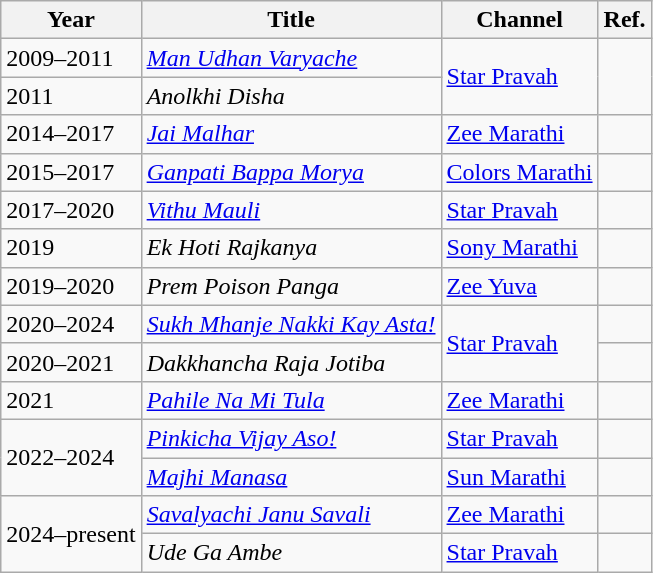<table class="wikitable">
<tr>
<th>Year</th>
<th>Title</th>
<th>Channel</th>
<th>Ref.</th>
</tr>
<tr>
<td>2009–2011</td>
<td><em><a href='#'>Man Udhan Varyache</a></em></td>
<td rowspan="2"><a href='#'>Star Pravah</a></td>
<td rowspan="2"></td>
</tr>
<tr>
<td>2011</td>
<td><em>Anolkhi Disha</em></td>
</tr>
<tr>
<td>2014–2017</td>
<td><em><a href='#'>Jai Malhar</a></em></td>
<td><a href='#'>Zee Marathi</a></td>
<td></td>
</tr>
<tr>
<td>2015–2017</td>
<td><em><a href='#'>Ganpati Bappa Morya</a></em></td>
<td><a href='#'>Colors Marathi</a></td>
<td></td>
</tr>
<tr>
<td>2017–2020</td>
<td><em><a href='#'>Vithu Mauli</a></em></td>
<td><a href='#'>Star Pravah</a></td>
<td></td>
</tr>
<tr>
<td>2019</td>
<td><em>Ek Hoti Rajkanya</em></td>
<td><a href='#'>Sony Marathi</a></td>
<td></td>
</tr>
<tr>
<td>2019–2020</td>
<td><em>Prem Poison Panga</em></td>
<td><a href='#'>Zee Yuva</a></td>
<td></td>
</tr>
<tr>
<td>2020–2024</td>
<td><em><a href='#'>Sukh Mhanje Nakki Kay Asta!</a></em></td>
<td rowspan="2"><a href='#'>Star Pravah</a></td>
<td></td>
</tr>
<tr>
<td>2020–2021</td>
<td><em>Dakkhancha Raja Jotiba</em></td>
<td></td>
</tr>
<tr>
<td>2021</td>
<td><em><a href='#'>Pahile Na Mi Tula</a></em></td>
<td><a href='#'>Zee Marathi</a></td>
<td></td>
</tr>
<tr>
<td rowspan="2">2022–2024</td>
<td><em><a href='#'>Pinkicha Vijay Aso!</a></em></td>
<td><a href='#'>Star Pravah</a></td>
<td></td>
</tr>
<tr>
<td><em><a href='#'>Majhi Manasa</a></em></td>
<td><a href='#'>Sun Marathi</a></td>
<td></td>
</tr>
<tr>
<td rowspan="2">2024–present</td>
<td><em><a href='#'>Savalyachi Janu Savali</a></em></td>
<td><a href='#'>Zee Marathi</a></td>
<td></td>
</tr>
<tr>
<td><em>Ude Ga Ambe</em></td>
<td><a href='#'>Star Pravah</a></td>
<td></td>
</tr>
</table>
